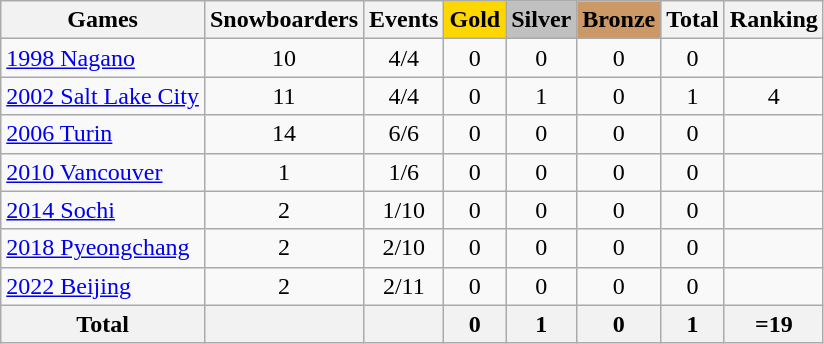<table class="wikitable sortable" style="text-align:center">
<tr>
<th>Games</th>
<th>Snowboarders</th>
<th>Events</th>
<th style="background-color:gold;">Gold</th>
<th style="background-color:silver;">Silver</th>
<th style="background-color:#c96;">Bronze</th>
<th>Total</th>
<th>Ranking</th>
</tr>
<tr>
<td align=left><a href='#'>1998 Nagano</a></td>
<td>10</td>
<td>4/4</td>
<td>0</td>
<td>0</td>
<td>0</td>
<td>0</td>
<td></td>
</tr>
<tr>
<td align=left><a href='#'>2002 Salt Lake City</a></td>
<td>11</td>
<td>4/4</td>
<td>0</td>
<td>1</td>
<td>0</td>
<td>1</td>
<td>4</td>
</tr>
<tr>
<td align=left><a href='#'>2006 Turin</a></td>
<td>14</td>
<td>6/6</td>
<td>0</td>
<td>0</td>
<td>0</td>
<td>0</td>
<td></td>
</tr>
<tr>
<td align=left><a href='#'>2010 Vancouver</a></td>
<td>1</td>
<td>1/6</td>
<td>0</td>
<td>0</td>
<td>0</td>
<td>0</td>
<td></td>
</tr>
<tr>
<td align=left><a href='#'>2014 Sochi</a></td>
<td>2</td>
<td>1/10</td>
<td>0</td>
<td>0</td>
<td>0</td>
<td>0</td>
<td></td>
</tr>
<tr>
<td align=left><a href='#'>2018 Pyeongchang</a></td>
<td>2</td>
<td>2/10</td>
<td>0</td>
<td>0</td>
<td>0</td>
<td>0</td>
<td></td>
</tr>
<tr>
<td align=left><a href='#'>2022 Beijing</a></td>
<td>2</td>
<td>2/11</td>
<td>0</td>
<td>0</td>
<td>0</td>
<td>0</td>
<td></td>
</tr>
<tr>
<th>Total</th>
<th></th>
<th></th>
<th>0</th>
<th>1</th>
<th>0</th>
<th>1</th>
<th>=19</th>
</tr>
</table>
